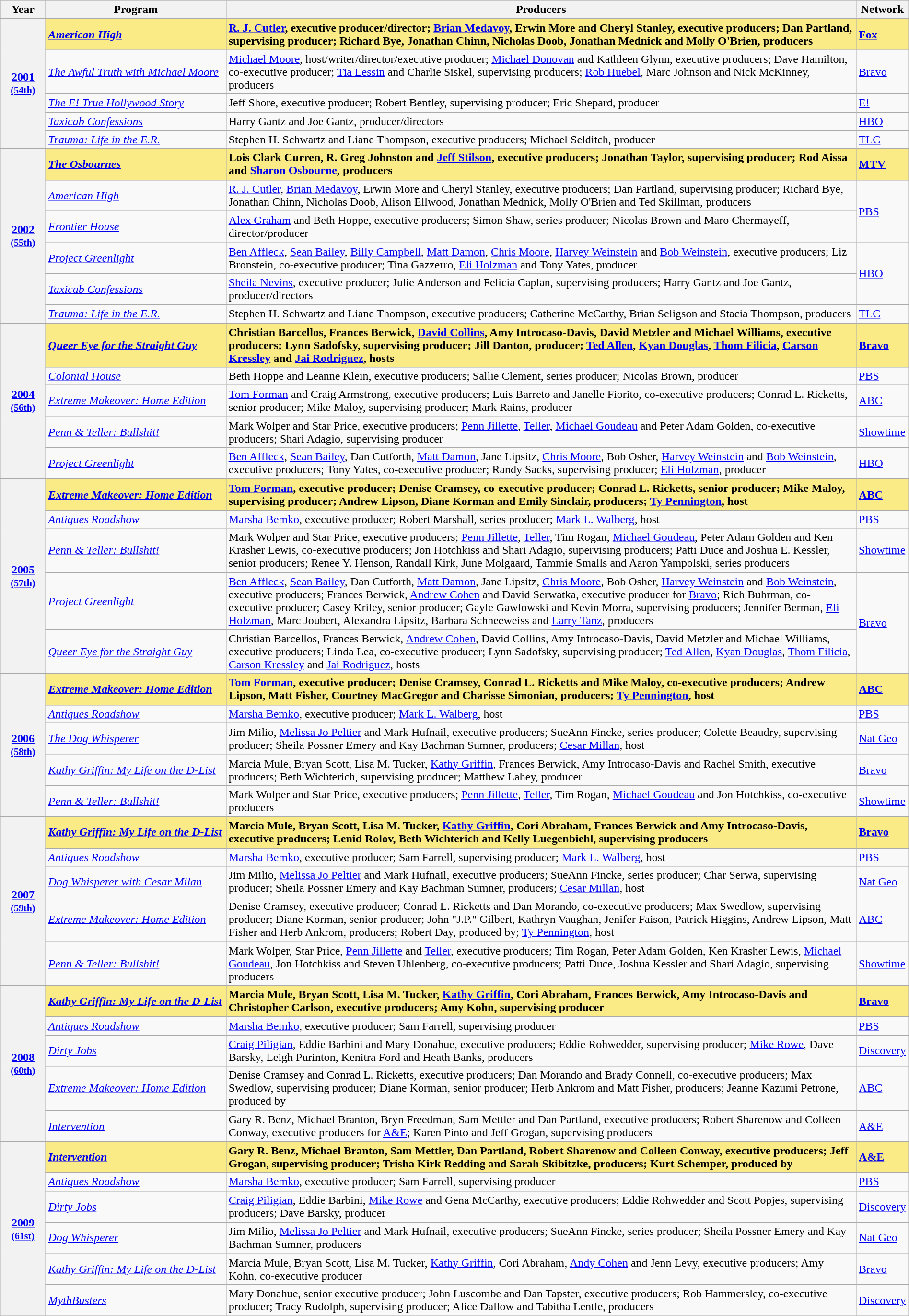<table class="wikitable" style="width:100%">
<tr bgcolor="#bebebe">
<th width="5%">Year</th>
<th width="20%">Program</th>
<th width="70%">Producers</th>
<th width="5%">Network</th>
</tr>
<tr>
<th rowspan="5" style="text-align:center;"><a href='#'>2001</a><br><small><a href='#'>(54th)</a></small></th>
<td style="background:#FAEB86;"><em><a href='#'><strong>American High</strong></a></em></td>
<td style="background:#FAEB86;"><strong><a href='#'>R. J. Cutler</a>, executive producer/director; <a href='#'>Brian Medavoy</a>, Erwin More and Cheryl Stanley, executive producers; Dan Partland, supervising producer; Richard Bye, Jonathan Chinn, Nicholas Doob, Jonathan Mednick and Molly O'Brien, producers</strong></td>
<td style="background:#FAEB86;"><a href='#'><strong>Fox</strong></a></td>
</tr>
<tr>
<td><em><a href='#'>The Awful Truth with Michael Moore</a></em></td>
<td><a href='#'>Michael Moore</a>, host/writer/director/executive producer; <a href='#'>Michael Donovan</a> and Kathleen Glynn, executive producers; Dave Hamilton, co-executive producer; <a href='#'>Tia Lessin</a> and Charlie Siskel, supervising producers; <a href='#'>Rob Huebel</a>, Marc Johnson and Nick McKinney, producers</td>
<td><a href='#'>Bravo</a></td>
</tr>
<tr>
<td><em><a href='#'>The E! True Hollywood Story</a></em></td>
<td>Jeff Shore, executive producer; Robert Bentley, supervising producer; Eric Shepard, producer</td>
<td><a href='#'>E!</a></td>
</tr>
<tr>
<td><em><a href='#'>Taxicab Confessions</a></em></td>
<td>Harry Gantz and Joe Gantz, producer/directors</td>
<td><a href='#'>HBO</a></td>
</tr>
<tr>
<td><em><a href='#'>Trauma: Life in the E.R.</a></em></td>
<td>Stephen H. Schwartz and Liane Thompson, executive producers; Michael Selditch, producer</td>
<td><a href='#'>TLC</a></td>
</tr>
<tr>
<th rowspan="6" style="text-align:center;"><a href='#'>2002</a><br><small><a href='#'>(55th)</a></small></th>
<td style="background:#FAEB86;"><strong><em><a href='#'>The Osbournes</a></em></strong></td>
<td style="background:#FAEB86;"><strong>Lois Clark Curren, R. Greg Johnston and <a href='#'>Jeff Stilson</a>, executive producers; Jonathan Taylor, supervising producer; Rod Aissa and <a href='#'>Sharon Osbourne</a>, producers</strong></td>
<td style="background:#FAEB86;"><strong><a href='#'>MTV</a></strong></td>
</tr>
<tr>
<td><em><a href='#'>American High</a></em></td>
<td><a href='#'>R. J. Cutler</a>, <a href='#'>Brian Medavoy</a>, Erwin More and Cheryl Stanley, executive producers; Dan Partland, supervising producer; Richard Bye, Jonathan Chinn, Nicholas Doob, Alison Ellwood, Jonathan Mednick, Molly O'Brien and Ted Skillman, producers</td>
<td rowspan=2><a href='#'>PBS</a></td>
</tr>
<tr>
<td><em><a href='#'>Frontier House</a></em></td>
<td><a href='#'>Alex Graham</a> and Beth Hoppe, executive producers; Simon Shaw, series producer; Nicolas Brown and Maro Chermayeff, director/producer</td>
</tr>
<tr>
<td><em><a href='#'>Project Greenlight</a></em></td>
<td><a href='#'>Ben Affleck</a>, <a href='#'>Sean Bailey</a>, <a href='#'>Billy Campbell</a>, <a href='#'>Matt Damon</a>, <a href='#'>Chris Moore</a>, <a href='#'>Harvey Weinstein</a> and <a href='#'>Bob Weinstein</a>, executive producers; Liz Bronstein, co-executive producer; Tina Gazzerro, <a href='#'>Eli Holzman</a> and Tony Yates, producer</td>
<td rowspan=2><a href='#'>HBO</a></td>
</tr>
<tr>
<td><em><a href='#'>Taxicab Confessions</a></em></td>
<td><a href='#'>Sheila Nevins</a>, executive producer; Julie Anderson and Felicia Caplan, supervising producers; Harry Gantz and Joe Gantz, producer/directors</td>
</tr>
<tr>
<td><em><a href='#'>Trauma: Life in the E.R.</a></em></td>
<td>Stephen H. Schwartz and Liane Thompson, executive producers; Catherine McCarthy, Brian Seligson and Stacia Thompson, producers</td>
<td><a href='#'>TLC</a></td>
</tr>
<tr>
<th rowspan="5" style="text-align:center;"><a href='#'>2004</a><br><small><a href='#'>(56th)</a></small></th>
<td style="background:#FAEB86;"><strong><em><a href='#'>Queer Eye for the Straight Guy</a></em></strong></td>
<td style="background:#FAEB86;"><strong>Christian Barcellos, Frances Berwick, <a href='#'>David Collins</a>, Amy Introcaso-Davis, David Metzler and Michael Williams, executive producers; Lynn Sadofsky, supervising producer; Jill Danton, producer; <a href='#'>Ted Allen</a>, <a href='#'>Kyan Douglas</a>, <a href='#'>Thom Filicia</a>, <a href='#'>Carson Kressley</a> and <a href='#'>Jai Rodriguez</a>, hosts</strong></td>
<td style="background:#FAEB86;"><a href='#'><strong>Bravo</strong></a></td>
</tr>
<tr>
<td><em><a href='#'>Colonial House</a></em></td>
<td>Beth Hoppe and Leanne Klein, executive producers; Sallie Clement, series producer; Nicolas Brown, producer</td>
<td><a href='#'>PBS</a></td>
</tr>
<tr>
<td><em><a href='#'>Extreme Makeover: Home Edition</a></em></td>
<td><a href='#'>Tom Forman</a> and Craig Armstrong, executive producers; Luis Barreto and Janelle Fiorito, co-executive producers; Conrad L. Ricketts, senior producer; Mike Maloy, supervising producer; Mark Rains, producer</td>
<td><a href='#'>ABC</a></td>
</tr>
<tr>
<td><em><a href='#'>Penn & Teller: Bullshit!</a></em></td>
<td>Mark Wolper and Star Price, executive producers; <a href='#'>Penn Jillette</a>, <a href='#'>Teller</a>, <a href='#'>Michael Goudeau</a> and Peter Adam Golden, co-executive producers; Shari Adagio, supervising producer</td>
<td><a href='#'>Showtime</a></td>
</tr>
<tr>
<td><em><a href='#'>Project Greenlight</a></em></td>
<td><a href='#'>Ben Affleck</a>, <a href='#'>Sean Bailey</a>, Dan Cutforth, <a href='#'>Matt Damon</a>, Jane Lipsitz, <a href='#'>Chris Moore</a>, Bob Osher, <a href='#'>Harvey Weinstein</a> and <a href='#'>Bob Weinstein</a>, executive producers; Tony Yates, co-executive producer; Randy Sacks, supervising producer; <a href='#'>Eli Holzman</a>, producer</td>
<td><a href='#'>HBO</a></td>
</tr>
<tr>
<th rowspan="5" style="text-align:center;"><a href='#'>2005</a><br><small><a href='#'>(57th)</a></small></th>
<td style="background:#FAEB86;"><strong><em><a href='#'>Extreme Makeover: Home Edition</a></em></strong></td>
<td style="background:#FAEB86;"><strong><a href='#'>Tom Forman</a>, executive producer; Denise Cramsey, co-executive producer; Conrad L. Ricketts, senior producer; Mike Maloy, supervising producer; Andrew Lipson, Diane Korman and Emily Sinclair, producers; <a href='#'>Ty Pennington</a>, host</strong></td>
<td style="background:#FAEB86;"><a href='#'><strong>ABC</strong></a></td>
</tr>
<tr>
<td><em><a href='#'>Antiques Roadshow</a></em></td>
<td><a href='#'>Marsha Bemko</a>, executive producer; Robert Marshall, series producer; <a href='#'>Mark L. Walberg</a>, host</td>
<td><a href='#'>PBS</a></td>
</tr>
<tr>
<td><em><a href='#'>Penn & Teller: Bullshit!</a></em></td>
<td>Mark Wolper and Star Price, executive producers; <a href='#'>Penn Jillette</a>, <a href='#'>Teller</a>, Tim Rogan, <a href='#'>Michael Goudeau</a>, Peter Adam Golden and Ken Krasher Lewis, co-executive producers; Jon Hotchkiss and Shari Adagio, supervising producers; Patti Duce and Joshua E. Kessler, senior producers; Renee Y. Henson, Randall Kirk, June Molgaard, Tammie Smalls and Aaron Yampolski, series producers</td>
<td><a href='#'>Showtime</a></td>
</tr>
<tr>
<td><em><a href='#'>Project Greenlight</a></em></td>
<td><a href='#'>Ben Affleck</a>, <a href='#'>Sean Bailey</a>, Dan Cutforth, <a href='#'>Matt Damon</a>, Jane Lipsitz, <a href='#'>Chris Moore</a>, Bob Osher, <a href='#'>Harvey Weinstein</a> and <a href='#'>Bob Weinstein</a>, executive producers; Frances Berwick, <a href='#'>Andrew Cohen</a> and David Serwatka, executive producer for <a href='#'>Bravo</a>; Rich Buhrman, co-executive producer; Casey Kriley, senior producer; Gayle Gawlowski and Kevin Morra, supervising producers; Jennifer Berman, <a href='#'>Eli Holzman</a>, Marc Joubert, Alexandra Lipsitz, Barbara Schneeweiss and <a href='#'>Larry Tanz</a>, producers</td>
<td rowspan=2><a href='#'>Bravo</a></td>
</tr>
<tr>
<td><em><a href='#'>Queer Eye for the Straight Guy</a></em></td>
<td>Christian Barcellos, Frances Berwick, <a href='#'>Andrew Cohen</a>, David Collins, Amy Introcaso-Davis, David Metzler and Michael Williams, executive producers; Linda Lea, co-executive producer; Lynn Sadofsky, supervising producer; <a href='#'>Ted Allen</a>, <a href='#'>Kyan Douglas</a>, <a href='#'>Thom Filicia</a>, <a href='#'>Carson Kressley</a> and <a href='#'>Jai Rodriguez</a>, hosts</td>
</tr>
<tr>
<th rowspan="5" style="text-align:center;"><a href='#'>2006</a><br><small><a href='#'>(58th)</a></small></th>
<td style="background:#FAEB86;"><strong><em><a href='#'>Extreme Makeover: Home Edition</a></em></strong></td>
<td style="background:#FAEB86;"><strong><a href='#'>Tom Forman</a>, executive producer; Denise Cramsey, Conrad L. Ricketts and Mike Maloy, co-executive producers; Andrew Lipson, Matt Fisher, Courtney MacGregor and Charisse Simonian, producers; <a href='#'>Ty Pennington</a>, host</strong></td>
<td style="background:#FAEB86;"><a href='#'><strong>ABC</strong></a></td>
</tr>
<tr>
<td><em><a href='#'>Antiques Roadshow</a></em></td>
<td><a href='#'>Marsha Bemko</a>, executive producer; <a href='#'>Mark L. Walberg</a>, host</td>
<td><a href='#'>PBS</a></td>
</tr>
<tr>
<td><em><a href='#'>The Dog Whisperer</a></em></td>
<td>Jim Milio, <a href='#'>Melissa Jo Peltier</a> and Mark Hufnail, executive producers; SueAnn Fincke, series producer; Colette Beaudry, supervising producer; Sheila Possner Emery and Kay Bachman Sumner, producers; <a href='#'>Cesar Millan</a>, host</td>
<td><a href='#'>Nat Geo</a></td>
</tr>
<tr>
<td><em><a href='#'>Kathy Griffin: My Life on the D-List</a></em></td>
<td>Marcia Mule, Bryan Scott, Lisa M. Tucker, <a href='#'>Kathy Griffin</a>, Frances Berwick, Amy Introcaso-Davis and Rachel Smith, executive producers; Beth Wichterich, supervising producer; Matthew Lahey, producer</td>
<td><a href='#'>Bravo</a></td>
</tr>
<tr>
<td><em><a href='#'>Penn & Teller: Bullshit!</a></em></td>
<td>Mark Wolper and Star Price, executive producers; <a href='#'>Penn Jillette</a>, <a href='#'>Teller</a>, Tim Rogan, <a href='#'>Michael Goudeau</a> and Jon Hotchkiss, co-executive producers</td>
<td><a href='#'>Showtime</a></td>
</tr>
<tr>
<th rowspan="5" style="text-align:center;"><a href='#'>2007</a><br><small><a href='#'>(59th)</a></small></th>
<td style="background:#FAEB86;"><strong><em><a href='#'>Kathy Griffin: My Life on the D-List</a></em></strong></td>
<td style="background:#FAEB86;"><strong>Marcia Mule, Bryan Scott, Lisa M. Tucker, <a href='#'>Kathy Griffin</a>, Cori Abraham, Frances Berwick and Amy Introcaso-Davis, executive producers; Lenid Rolov, Beth Wichterich and Kelly Luegenbiehl, supervising producers</strong></td>
<td style="background:#FAEB86;"><a href='#'><strong>Bravo</strong></a></td>
</tr>
<tr>
<td><em><a href='#'>Antiques Roadshow</a></em></td>
<td><a href='#'>Marsha Bemko</a>, executive producer; Sam Farrell, supervising producer; <a href='#'>Mark L. Walberg</a>, host</td>
<td><a href='#'>PBS</a></td>
</tr>
<tr>
<td><em><a href='#'>Dog Whisperer with Cesar Milan</a></em></td>
<td>Jim Milio, <a href='#'>Melissa Jo Peltier</a> and Mark Hufnail, executive producers; SueAnn Fincke, series producer; Char Serwa, supervising producer; Sheila Possner Emery and Kay Bachman Sumner, producers; <a href='#'>Cesar Millan</a>, host</td>
<td><a href='#'>Nat Geo</a></td>
</tr>
<tr>
<td><em><a href='#'>Extreme Makeover: Home Edition</a></em></td>
<td>Denise Cramsey, executive producer; Conrad L. Ricketts and Dan Morando, co-executive producers; Max Swedlow, supervising producer; Diane Korman, senior producer; John "J.P." Gilbert, Kathryn Vaughan, Jenifer Faison, Patrick Higgins, Andrew Lipson, Matt Fisher and Herb Ankrom, producers; Robert Day, produced by; <a href='#'>Ty Pennington</a>, host</td>
<td><a href='#'>ABC</a></td>
</tr>
<tr>
<td><em><a href='#'>Penn & Teller: Bullshit!</a></em></td>
<td>Mark Wolper, Star Price, <a href='#'>Penn Jillette</a> and <a href='#'>Teller</a>, executive producers; Tim Rogan, Peter Adam Golden, Ken Krasher Lewis, <a href='#'>Michael Goudeau</a>, Jon Hotchkiss and Steven Uhlenberg, co-executive producers; Patti Duce, Joshua Kessler and Shari Adagio, supervising producers</td>
<td><a href='#'>Showtime</a></td>
</tr>
<tr>
<th rowspan="5" style="text-align:center;"><a href='#'>2008</a><br><small><a href='#'>(60th)</a></small></th>
<td style="background:#FAEB86;"><strong><em><a href='#'>Kathy Griffin: My Life on the D-List</a></em></strong></td>
<td style="background:#FAEB86;"><strong>Marcia Mule, Bryan Scott, Lisa M. Tucker, <a href='#'>Kathy Griffin</a>, Cori Abraham, Frances Berwick, Amy Introcaso-Davis and Christopher Carlson, executive producers; Amy Kohn, supervising producer</strong></td>
<td style="background:#FAEB86;"><a href='#'><strong>Bravo</strong></a></td>
</tr>
<tr>
<td><em><a href='#'>Antiques Roadshow</a></em></td>
<td><a href='#'>Marsha Bemko</a>, executive producer; Sam Farrell, supervising producer</td>
<td><a href='#'>PBS</a></td>
</tr>
<tr>
<td><em><a href='#'>Dirty Jobs</a></em></td>
<td><a href='#'>Craig Piligian</a>, Eddie Barbini and Mary Donahue, executive producers; Eddie Rohwedder, supervising producer; <a href='#'>Mike Rowe</a>, Dave Barsky, Leigh Purinton, Kenitra Ford and Heath Banks, producers</td>
<td><a href='#'>Discovery</a></td>
</tr>
<tr>
<td><em><a href='#'>Extreme Makeover: Home Edition</a></em></td>
<td>Denise Cramsey and Conrad L. Ricketts, executive producers; Dan Morando and Brady Connell, co-executive producers; Max Swedlow, supervising producer; Diane Korman, senior producer; Herb Ankrom and Matt Fisher, producers; Jeanne Kazumi Petrone, produced by</td>
<td><a href='#'>ABC</a></td>
</tr>
<tr>
<td><em><a href='#'>Intervention</a></em></td>
<td>Gary R. Benz, Michael Branton, Bryn Freedman, Sam Mettler and Dan Partland, executive producers; Robert Sharenow and Colleen Conway, executive producers for <a href='#'>A&E</a>; Karen Pinto and Jeff Grogan, supervising producers</td>
<td><a href='#'>A&E</a></td>
</tr>
<tr>
<th rowspan="6" style="text-align:center;"><a href='#'>2009</a><br><small><a href='#'>(61st)</a></small></th>
<td style="background:#FAEB86;"><em><a href='#'><strong>Intervention</strong></a></em></td>
<td style="background:#FAEB86;"><strong>Gary R. Benz, Michael Branton, Sam Mettler, Dan Partland, Robert Sharenow and Colleen Conway, executive producers; Jeff Grogan, supervising producer; Trisha Kirk Redding and Sarah Skibitzke, producers; Kurt Schemper, produced by</strong></td>
<td style="background:#FAEB86;"><a href='#'><strong>A&E</strong></a></td>
</tr>
<tr>
<td><em><a href='#'>Antiques Roadshow</a></em></td>
<td><a href='#'>Marsha Bemko</a>, executive producer; Sam Farrell, supervising producer</td>
<td><a href='#'>PBS</a></td>
</tr>
<tr>
<td><em><a href='#'>Dirty Jobs</a></em></td>
<td><a href='#'>Craig Piligian</a>, Eddie Barbini, <a href='#'>Mike Rowe</a> and Gena McCarthy, executive producers; Eddie Rohwedder and Scott Popjes, supervising producers; Dave Barsky, producer</td>
<td><a href='#'>Discovery</a></td>
</tr>
<tr>
<td><em><a href='#'>Dog Whisperer</a></em></td>
<td>Jim Milio, <a href='#'>Melissa Jo Peltier</a> and Mark Hufnail, executive producers; SueAnn Fincke, series producer; Sheila Possner Emery and Kay Bachman Sumner, producers</td>
<td><a href='#'>Nat Geo</a></td>
</tr>
<tr>
<td><em><a href='#'>Kathy Griffin: My Life on the D-List</a></em></td>
<td>Marcia Mule, Bryan Scott, Lisa M. Tucker, <a href='#'>Kathy Griffin</a>, Cori Abraham, <a href='#'>Andy Cohen</a> and Jenn Levy, executive producers; Amy Kohn, co-executive producer</td>
<td><a href='#'>Bravo</a></td>
</tr>
<tr>
<td><em><a href='#'>MythBusters</a></em></td>
<td>Mary Donahue, senior executive producer; John Luscombe and Dan Tapster, executive producers; Rob Hammersley, co-executive producer; Tracy Rudolph, supervising producer; Alice Dallow and Tabitha Lentle, producers</td>
<td><a href='#'>Discovery</a></td>
</tr>
</table>
